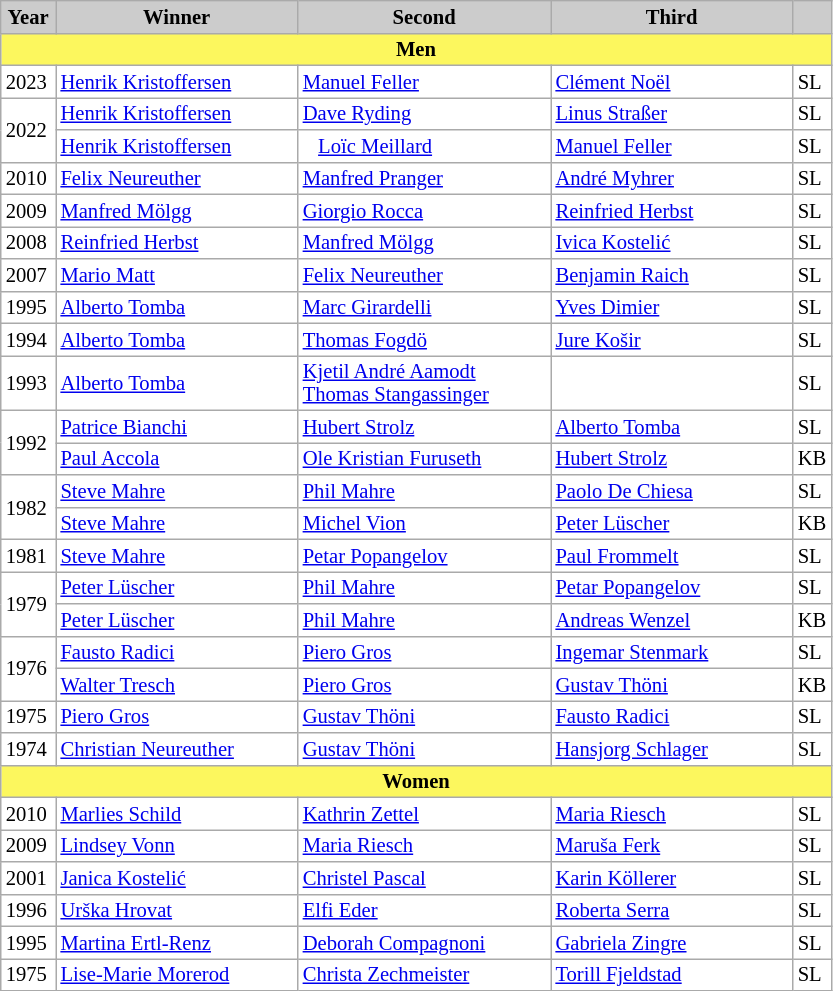<table class="wikitable plainrowheaders" style="background:#fff; font-size:86%; line-height:15px; border:grey solid 1px; border-collapse:collapse;">
<tr style="background:#ccc; text-align:center;">
<th style="background-color: #ccc;" width="30">Year</th>
<th style="background:#ccc;" width="155">Winner</th>
<th style="background:#ccc;" width="162">Second</th>
<th style="background:#ccc;" width="155">Third</th>
<th style="background:#ccc;" width="15"></th>
</tr>
<tr>
<td align="center" bgcolor="#FCF75E" colspan="5"><strong>Men</strong></td>
</tr>
<tr>
<td>2023</td>
<td> <a href='#'>Henrik Kristoffersen</a></td>
<td> <a href='#'>Manuel Feller</a></td>
<td> <a href='#'>Clément Noël</a></td>
<td>SL</td>
</tr>
<tr>
<td rowspan=2>2022</td>
<td> <a href='#'>Henrik Kristoffersen</a></td>
<td> <a href='#'>Dave Ryding</a></td>
<td> <a href='#'>Linus Straßer</a></td>
<td>SL</td>
</tr>
<tr>
<td> <a href='#'>Henrik Kristoffersen</a></td>
<td>   <a href='#'>Loïc Meillard</a></td>
<td> <a href='#'>Manuel Feller</a></td>
<td>SL</td>
</tr>
<tr>
<td>2010</td>
<td> <a href='#'>Felix Neureuther</a></td>
<td> <a href='#'>Manfred Pranger</a></td>
<td> <a href='#'>André Myhrer</a></td>
<td>SL</td>
</tr>
<tr>
<td>2009</td>
<td> <a href='#'>Manfred Mölgg</a></td>
<td> <a href='#'>Giorgio Rocca</a></td>
<td> <a href='#'>Reinfried Herbst</a></td>
<td>SL</td>
</tr>
<tr>
<td>2008</td>
<td> <a href='#'>Reinfried Herbst</a></td>
<td> <a href='#'>Manfred Mölgg</a></td>
<td> <a href='#'>Ivica Kostelić</a></td>
<td>SL</td>
</tr>
<tr>
<td>2007</td>
<td> <a href='#'>Mario Matt</a></td>
<td> <a href='#'>Felix Neureuther</a></td>
<td> <a href='#'>Benjamin Raich</a></td>
<td>SL</td>
</tr>
<tr>
<td>1995</td>
<td> <a href='#'>Alberto Tomba</a></td>
<td> <a href='#'>Marc Girardelli</a></td>
<td> <a href='#'>Yves Dimier</a></td>
<td>SL</td>
</tr>
<tr>
<td>1994</td>
<td> <a href='#'>Alberto Tomba</a></td>
<td> <a href='#'>Thomas Fogdö</a></td>
<td> <a href='#'>Jure Košir</a></td>
<td>SL</td>
</tr>
<tr>
<td>1993</td>
<td> <a href='#'>Alberto Tomba</a></td>
<td> <a href='#'>Kjetil André Aamodt</a><br> <a href='#'>Thomas Stangassinger</a></td>
<td></td>
<td>SL</td>
</tr>
<tr>
<td rowspan=2>1992</td>
<td> <a href='#'>Patrice Bianchi</a></td>
<td> <a href='#'>Hubert Strolz</a></td>
<td> <a href='#'>Alberto Tomba</a></td>
<td>SL</td>
</tr>
<tr>
<td> <a href='#'>Paul Accola</a></td>
<td> <a href='#'>Ole Kristian Furuseth</a></td>
<td> <a href='#'>Hubert Strolz</a></td>
<td>KB</td>
</tr>
<tr>
<td rowspan=2>1982</td>
<td> <a href='#'>Steve Mahre</a></td>
<td> <a href='#'>Phil Mahre</a></td>
<td> <a href='#'>Paolo De Chiesa</a></td>
<td>SL</td>
</tr>
<tr>
<td> <a href='#'>Steve Mahre</a></td>
<td> <a href='#'>Michel Vion</a></td>
<td> <a href='#'>Peter Lüscher</a></td>
<td>KB</td>
</tr>
<tr>
<td>1981</td>
<td> <a href='#'>Steve Mahre</a></td>
<td> <a href='#'>Petar Popangelov</a></td>
<td> <a href='#'>Paul Frommelt</a></td>
<td>SL</td>
</tr>
<tr>
<td rowspan=2>1979</td>
<td> <a href='#'>Peter Lüscher</a></td>
<td> <a href='#'>Phil Mahre</a></td>
<td> <a href='#'>Petar Popangelov</a></td>
<td>SL</td>
</tr>
<tr>
<td> <a href='#'>Peter Lüscher</a></td>
<td> <a href='#'>Phil Mahre</a></td>
<td> <a href='#'>Andreas Wenzel</a></td>
<td>KB</td>
</tr>
<tr>
<td rowspan=2>1976</td>
<td> <a href='#'>Fausto Radici</a></td>
<td> <a href='#'>Piero Gros</a></td>
<td> <a href='#'>Ingemar Stenmark</a></td>
<td>SL</td>
</tr>
<tr>
<td> <a href='#'>Walter Tresch</a></td>
<td> <a href='#'>Piero Gros</a></td>
<td> <a href='#'>Gustav Thöni</a></td>
<td>KB</td>
</tr>
<tr>
<td>1975</td>
<td> <a href='#'>Piero Gros</a></td>
<td> <a href='#'>Gustav Thöni</a></td>
<td> <a href='#'>Fausto Radici</a></td>
<td>SL</td>
</tr>
<tr>
<td>1974</td>
<td> <a href='#'>Christian Neureuther</a></td>
<td> <a href='#'>Gustav Thöni</a></td>
<td> <a href='#'>Hansjorg Schlager</a></td>
<td>SL</td>
</tr>
<tr>
<td align="center" bgcolor="#FCF75E" colspan="5"><strong>Women</strong></td>
</tr>
<tr>
<td>2010</td>
<td> <a href='#'>Marlies Schild</a></td>
<td> <a href='#'>Kathrin Zettel</a></td>
<td> <a href='#'>Maria Riesch</a></td>
<td>SL</td>
</tr>
<tr>
<td>2009</td>
<td> <a href='#'>Lindsey Vonn</a></td>
<td> <a href='#'>Maria Riesch</a></td>
<td> <a href='#'>Maruša Ferk</a></td>
<td>SL</td>
</tr>
<tr>
<td>2001</td>
<td> <a href='#'>Janica Kostelić</a></td>
<td> <a href='#'>Christel Pascal</a></td>
<td> <a href='#'>Karin Köllerer</a></td>
<td>SL</td>
</tr>
<tr>
<td>1996</td>
<td> <a href='#'>Urška Hrovat</a></td>
<td> <a href='#'>Elfi Eder</a></td>
<td> <a href='#'>Roberta Serra</a></td>
<td>SL</td>
</tr>
<tr>
<td>1995</td>
<td> <a href='#'>Martina Ertl-Renz</a></td>
<td> <a href='#'>Deborah Compagnoni</a></td>
<td> <a href='#'>Gabriela Zingre</a></td>
<td>SL</td>
</tr>
<tr>
<td>1975</td>
<td> <a href='#'>Lise-Marie Morerod</a></td>
<td> <a href='#'>Christa Zechmeister</a></td>
<td> <a href='#'>Torill Fjeldstad</a></td>
<td>SL</td>
</tr>
</table>
